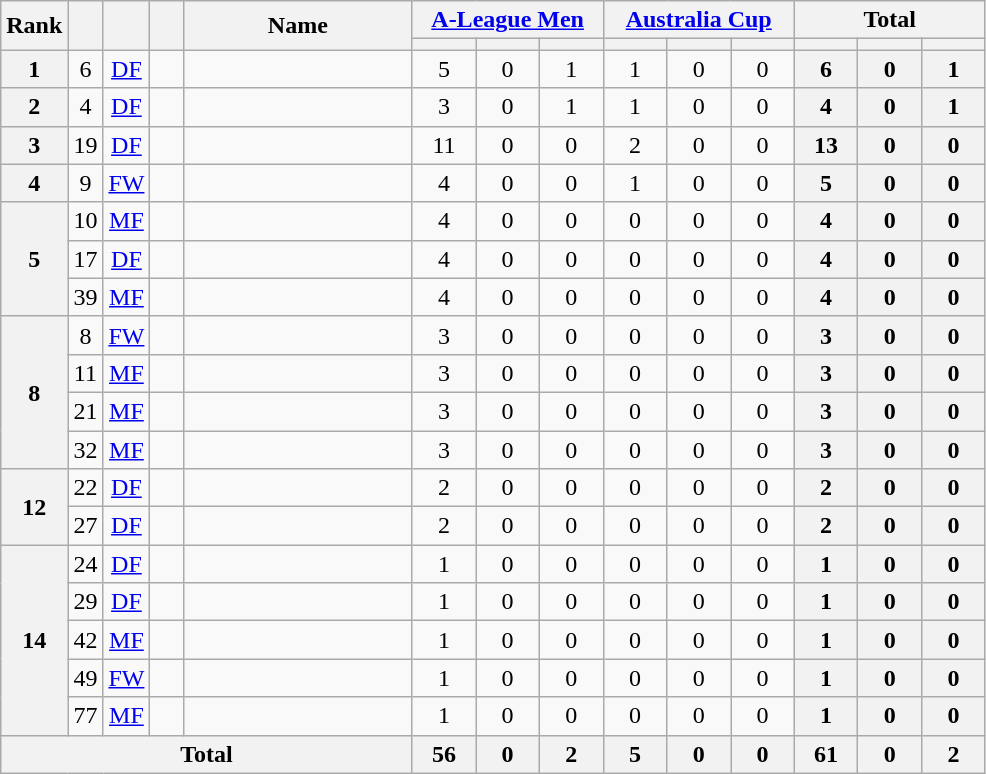<table class="wikitable sortable" style="text-align:center;">
<tr>
<th rowspan="2" width="15">Rank</th>
<th rowspan="2" width="15"></th>
<th rowspan="2" width="15"></th>
<th rowspan="2" width="15"></th>
<th rowspan="2" width="145">Name</th>
<th colspan="3" width="120"><a href='#'>A-League Men</a></th>
<th colspan="3" width="120"><a href='#'>Australia Cup</a></th>
<th colspan="3" width="120">Total</th>
</tr>
<tr>
<th style="width:30px"></th>
<th style="width:30px"></th>
<th style="width:30px"></th>
<th style="width:30px"></th>
<th style="width:30px"></th>
<th style="width:30px"></th>
<th style="width:30px"></th>
<th style="width:30px"></th>
<th style="width:30px"></th>
</tr>
<tr>
<th>1</th>
<td>6</td>
<td><a href='#'>DF</a></td>
<td></td>
<td align="left"><br></td>
<td>5</td>
<td>0</td>
<td>1<br></td>
<td>1</td>
<td>0</td>
<td>0<br></td>
<th>6</th>
<th>0</th>
<th>1</th>
</tr>
<tr>
<th>2</th>
<td>4</td>
<td><a href='#'>DF</a></td>
<td></td>
<td align="left"><br></td>
<td>3</td>
<td>0</td>
<td>1<br></td>
<td>1</td>
<td>0</td>
<td>0<br></td>
<th>4</th>
<th>0</th>
<th>1</th>
</tr>
<tr>
<th>3</th>
<td>19</td>
<td><a href='#'>DF</a></td>
<td></td>
<td align="left"><br></td>
<td>11</td>
<td>0</td>
<td>0<br></td>
<td>2</td>
<td>0</td>
<td>0<br></td>
<th>13</th>
<th>0</th>
<th>0</th>
</tr>
<tr>
<th>4</th>
<td>9</td>
<td><a href='#'>FW</a></td>
<td></td>
<td align="left"><br></td>
<td>4</td>
<td>0</td>
<td>0<br></td>
<td>1</td>
<td>0</td>
<td>0<br></td>
<th>5</th>
<th>0</th>
<th>0</th>
</tr>
<tr>
<th rowspan="3">5</th>
<td>10</td>
<td><a href='#'>MF</a></td>
<td></td>
<td align="left"><br></td>
<td>4</td>
<td>0</td>
<td>0<br></td>
<td>0</td>
<td>0</td>
<td>0<br></td>
<th>4</th>
<th>0</th>
<th>0</th>
</tr>
<tr>
<td>17</td>
<td><a href='#'>DF</a></td>
<td></td>
<td align="left"><br></td>
<td>4</td>
<td>0</td>
<td>0<br></td>
<td>0</td>
<td>0</td>
<td>0<br></td>
<th>4</th>
<th>0</th>
<th>0</th>
</tr>
<tr>
<td>39</td>
<td><a href='#'>MF</a></td>
<td></td>
<td align="left"><br></td>
<td>4</td>
<td>0</td>
<td>0<br></td>
<td>0</td>
<td>0</td>
<td>0<br></td>
<th>4</th>
<th>0</th>
<th>0</th>
</tr>
<tr>
<th rowspan="4">8</th>
<td>8</td>
<td><a href='#'>FW</a></td>
<td></td>
<td align="left"><br></td>
<td>3</td>
<td>0</td>
<td>0<br></td>
<td>0</td>
<td>0</td>
<td>0<br></td>
<th>3</th>
<th>0</th>
<th>0</th>
</tr>
<tr>
<td>11</td>
<td><a href='#'>MF</a></td>
<td></td>
<td align="left"><br></td>
<td>3</td>
<td>0</td>
<td>0<br></td>
<td>0</td>
<td>0</td>
<td>0<br></td>
<th>3</th>
<th>0</th>
<th>0</th>
</tr>
<tr>
<td>21</td>
<td><a href='#'>MF</a></td>
<td></td>
<td align="left"><br></td>
<td>3</td>
<td>0</td>
<td>0<br></td>
<td>0</td>
<td>0</td>
<td>0<br></td>
<th>3</th>
<th>0</th>
<th>0</th>
</tr>
<tr>
<td>32</td>
<td><a href='#'>MF</a></td>
<td></td>
<td align="left"><br></td>
<td>3</td>
<td>0</td>
<td>0<br></td>
<td>0</td>
<td>0</td>
<td>0<br></td>
<th>3</th>
<th>0</th>
<th>0</th>
</tr>
<tr>
<th rowspan="2">12</th>
<td>22</td>
<td><a href='#'>DF</a></td>
<td></td>
<td align="left"><br></td>
<td>2</td>
<td>0</td>
<td>0<br></td>
<td>0</td>
<td>0</td>
<td>0<br></td>
<th>2</th>
<th>0</th>
<th>0</th>
</tr>
<tr>
<td>27</td>
<td><a href='#'>DF</a></td>
<td></td>
<td align="left"><br></td>
<td>2</td>
<td>0</td>
<td>0<br></td>
<td>0</td>
<td>0</td>
<td>0<br></td>
<th>2</th>
<th>0</th>
<th>0</th>
</tr>
<tr>
<th rowspan="5">14</th>
<td>24</td>
<td><a href='#'>DF</a></td>
<td></td>
<td align="left"><br></td>
<td>1</td>
<td>0</td>
<td>0<br></td>
<td>0</td>
<td>0</td>
<td>0<br></td>
<th>1</th>
<th>0</th>
<th>0</th>
</tr>
<tr>
<td>29</td>
<td><a href='#'>DF</a></td>
<td></td>
<td align="left"><br></td>
<td>1</td>
<td>0</td>
<td>0<br></td>
<td>0</td>
<td>0</td>
<td>0<br></td>
<th>1</th>
<th>0</th>
<th>0</th>
</tr>
<tr>
<td>42</td>
<td><a href='#'>MF</a></td>
<td></td>
<td align="left"><br></td>
<td>1</td>
<td>0</td>
<td>0<br></td>
<td>0</td>
<td>0</td>
<td>0<br></td>
<th>1</th>
<th>0</th>
<th>0</th>
</tr>
<tr>
<td>49</td>
<td><a href='#'>FW</a></td>
<td></td>
<td align="left"><br></td>
<td>1</td>
<td>0</td>
<td>0<br></td>
<td>0</td>
<td>0</td>
<td>0<br></td>
<th>1</th>
<th>0</th>
<th>0</th>
</tr>
<tr>
<td>77</td>
<td><a href='#'>MF</a></td>
<td></td>
<td align="left"><br></td>
<td>1</td>
<td>0</td>
<td>0<br></td>
<td>0</td>
<td>0</td>
<td>0<br></td>
<th>1</th>
<th>0</th>
<th>0</th>
</tr>
<tr>
<th colspan="5">Total<br></th>
<th>56</th>
<th>0</th>
<th>2<br></th>
<th>5</th>
<th>0</th>
<th>0<br></th>
<th>61</th>
<th>0</th>
<th>2</th>
</tr>
</table>
